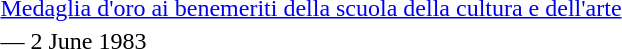<table>
<tr>
<td rowspan=2 style="width:60px; vertical-align:top;"></td>
<td><a href='#'>Medaglia d'oro ai benemeriti della scuola della cultura e dell'arte</a></td>
</tr>
<tr>
<td>— 2 June 1983</td>
</tr>
</table>
